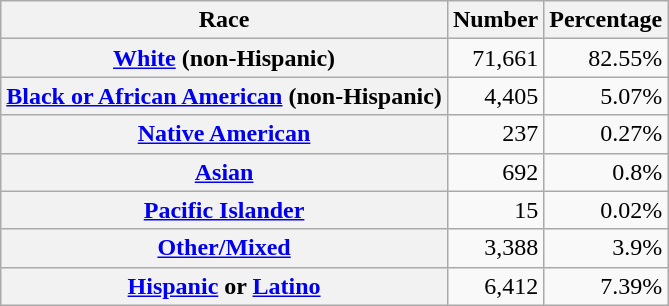<table class="wikitable" style="text-align:right">
<tr>
<th scope="col">Race</th>
<th scope="col">Number</th>
<th scope="col">Percentage</th>
</tr>
<tr>
<th scope="row"><a href='#'>White</a> (non-Hispanic)</th>
<td>71,661</td>
<td>82.55%</td>
</tr>
<tr>
<th scope="row"><a href='#'>Black or African American</a> (non-Hispanic)</th>
<td>4,405</td>
<td>5.07%</td>
</tr>
<tr>
<th scope="row"><a href='#'>Native American</a></th>
<td>237</td>
<td>0.27%</td>
</tr>
<tr>
<th scope="row"><a href='#'>Asian</a></th>
<td>692</td>
<td>0.8%</td>
</tr>
<tr>
<th scope="row"><a href='#'>Pacific Islander</a></th>
<td>15</td>
<td>0.02%</td>
</tr>
<tr>
<th scope="row"><a href='#'>Other/Mixed</a></th>
<td>3,388</td>
<td>3.9%</td>
</tr>
<tr>
<th scope="row"><a href='#'>Hispanic</a> or <a href='#'>Latino</a></th>
<td>6,412</td>
<td>7.39%</td>
</tr>
</table>
